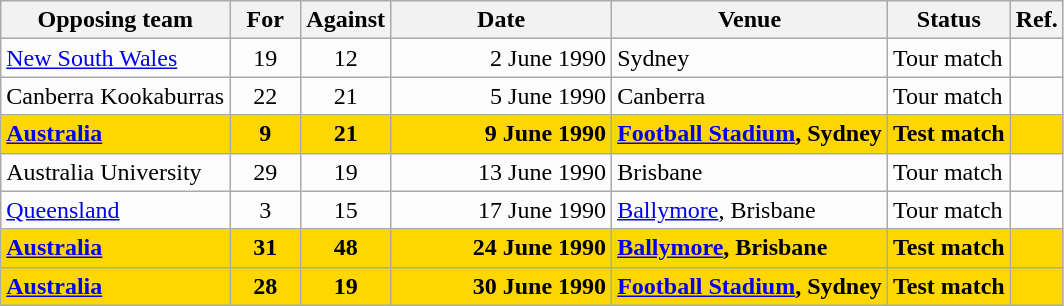<table class=wikitable>
<tr>
<th>Opposing team</th>
<th>For</th>
<th>Against</th>
<th>Date</th>
<th>Venue</th>
<th>Status</th>
<th>Ref.</th>
</tr>
<tr bgcolor=#fdfdfd>
<td><a href='#'>New South Wales</a></td>
<td align=center width=40>19</td>
<td align=center width=40>12</td>
<td width=140 align=right>2 June 1990</td>
<td>Sydney</td>
<td>Tour match</td>
<td></td>
</tr>
<tr bgcolor=#fdfdfd>
<td>Canberra Kookaburras</td>
<td align=center width=40>22</td>
<td align=center width=40>21</td>
<td width=140 align=right>5 June 1990</td>
<td>Canberra</td>
<td>Tour match</td>
<td></td>
</tr>
<tr bgcolor=gold>
<td><strong><a href='#'>Australia</a></strong></td>
<td align=center width=40><strong>9</strong></td>
<td align=center width=40><strong>21</strong></td>
<td width=140 align=right><strong>9 June 1990</strong></td>
<td><strong><a href='#'>Football Stadium</a>, Sydney</strong></td>
<td><strong>Test match</strong></td>
<td></td>
</tr>
<tr bgcolor=#fdfdfd>
<td>Australia University</td>
<td align=center width=40>29</td>
<td align=center width=40>19</td>
<td width=140 align=right>13 June 1990</td>
<td>Brisbane</td>
<td>Tour match</td>
<td></td>
</tr>
<tr bgcolor=#fdfdfd>
<td><a href='#'>Queensland</a></td>
<td align=center width=40>3</td>
<td align=center width=40>15</td>
<td width=140 align=right>17 June 1990</td>
<td><a href='#'>Ballymore</a>, Brisbane</td>
<td>Tour match</td>
<td></td>
</tr>
<tr bgcolor=gold>
<td><strong><a href='#'>Australia</a></strong></td>
<td align=center width=40><strong>31</strong></td>
<td align=center width=40><strong>48</strong></td>
<td width=140 align=right><strong>24 June 1990</strong></td>
<td><strong><a href='#'>Ballymore</a>, Brisbane</strong></td>
<td><strong>Test match</strong></td>
<td></td>
</tr>
<tr bgcolor=gold>
<td><strong><a href='#'>Australia</a></strong></td>
<td align=center width=40><strong>28</strong></td>
<td align=center width=40><strong>19</strong></td>
<td width=140 align=right><strong>30 June 1990</strong></td>
<td><strong><a href='#'>Football Stadium</a>, Sydney</strong></td>
<td><strong>Test match</strong></td>
<td></td>
</tr>
</table>
